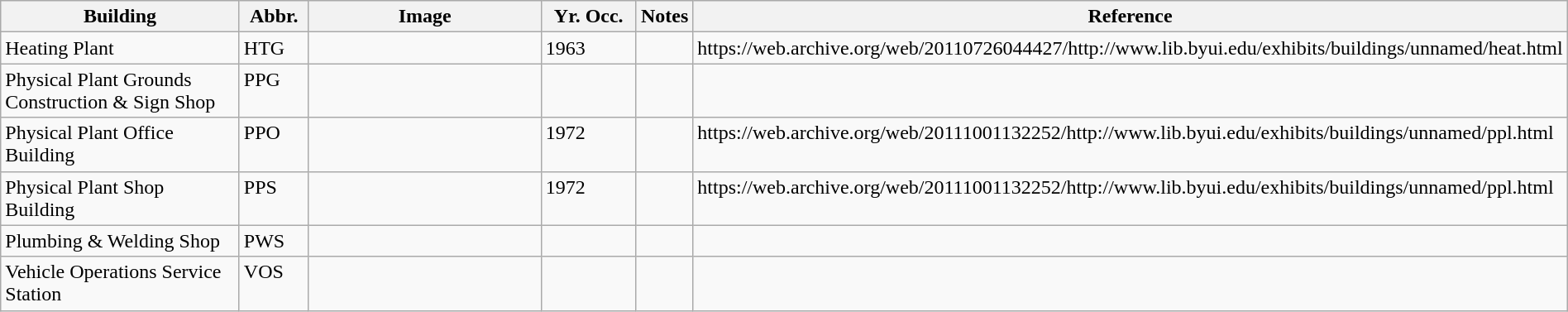<table class="wikitable sortable" style="width:100%;">
<tr>
<th width="200">Building</th>
<th width="50">Abbr.</th>
<th width="200" class="unsortable">Image</th>
<th width="75">Yr. Occ.</th>
<th class="unsortable">Notes</th>
<th width="200" class="unsortable">Reference</th>
</tr>
<tr valign="top">
<td>Heating Plant</td>
<td>HTG</td>
<td></td>
<td>1963</td>
<td></td>
<td>https://web.archive.org/web/20110726044427/http://www.lib.byui.edu/exhibits/buildings/unnamed/heat.html</td>
</tr>
<tr valign="top">
<td>Physical Plant Grounds Construction & Sign Shop</td>
<td>PPG</td>
<td></td>
<td></td>
<td></td>
<td></td>
</tr>
<tr valign="top">
<td>Physical Plant Office Building</td>
<td>PPO</td>
<td></td>
<td>1972</td>
<td></td>
<td>https://web.archive.org/web/20111001132252/http://www.lib.byui.edu/exhibits/buildings/unnamed/ppl.html</td>
</tr>
<tr valign="top">
<td>Physical Plant Shop Building</td>
<td>PPS</td>
<td></td>
<td>1972</td>
<td></td>
<td>https://web.archive.org/web/20111001132252/http://www.lib.byui.edu/exhibits/buildings/unnamed/ppl.html</td>
</tr>
<tr valign="top">
<td>Plumbing & Welding Shop</td>
<td>PWS</td>
<td></td>
<td></td>
<td></td>
<td></td>
</tr>
<tr valign="top">
<td>Vehicle Operations Service Station</td>
<td>VOS</td>
<td></td>
<td></td>
<td></td>
<td></td>
</tr>
</table>
